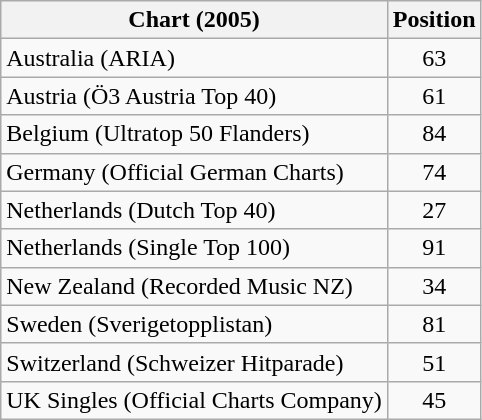<table class="wikitable sortable">
<tr>
<th>Chart (2005)</th>
<th>Position</th>
</tr>
<tr>
<td>Australia (ARIA)</td>
<td align="center">63</td>
</tr>
<tr>
<td>Austria (Ö3 Austria Top 40)</td>
<td align="center">61</td>
</tr>
<tr>
<td>Belgium (Ultratop 50 Flanders)</td>
<td align="center">84</td>
</tr>
<tr>
<td>Germany (Official German Charts)</td>
<td align="center">74</td>
</tr>
<tr>
<td>Netherlands (Dutch Top 40)</td>
<td align="center">27</td>
</tr>
<tr>
<td>Netherlands (Single Top 100)</td>
<td align="center">91</td>
</tr>
<tr>
<td>New Zealand (Recorded Music NZ)</td>
<td align="center">34</td>
</tr>
<tr>
<td>Sweden (Sverigetopplistan)</td>
<td align="center">81</td>
</tr>
<tr>
<td>Switzerland (Schweizer Hitparade)</td>
<td align="center">51</td>
</tr>
<tr>
<td>UK Singles (Official Charts Company)</td>
<td align="center">45</td>
</tr>
</table>
